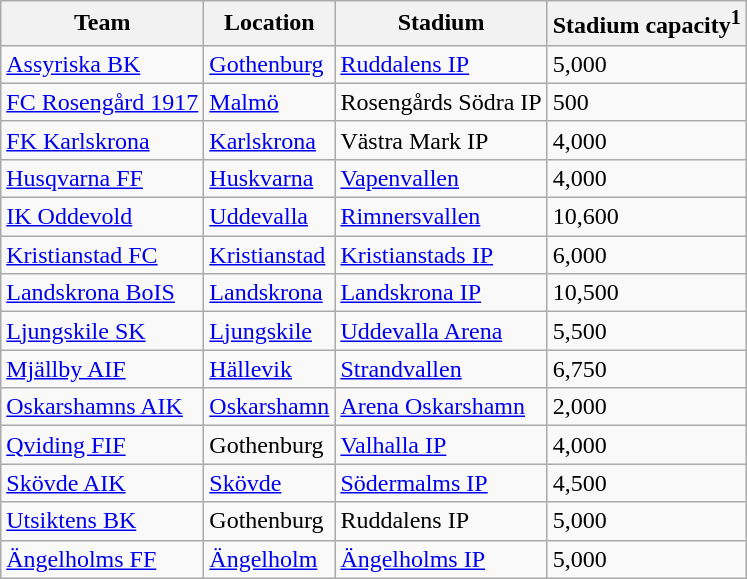<table class="wikitable sortable" border="1">
<tr>
<th>Team</th>
<th>Location</th>
<th>Stadium</th>
<th>Stadium capacity<sup>1</sup></th>
</tr>
<tr>
<td><a href='#'>Assyriska BK</a></td>
<td><a href='#'>Gothenburg</a></td>
<td><a href='#'>Ruddalens IP</a></td>
<td>5,000</td>
</tr>
<tr>
<td><a href='#'>FC Rosengård 1917</a></td>
<td><a href='#'>Malmö</a></td>
<td>Rosengårds Södra IP</td>
<td>500</td>
</tr>
<tr>
<td><a href='#'>FK Karlskrona</a></td>
<td><a href='#'>Karlskrona</a></td>
<td>Västra Mark IP</td>
<td>4,000</td>
</tr>
<tr>
<td><a href='#'>Husqvarna FF</a></td>
<td><a href='#'>Huskvarna</a></td>
<td><a href='#'>Vapenvallen</a></td>
<td>4,000</td>
</tr>
<tr>
<td><a href='#'>IK Oddevold</a></td>
<td><a href='#'>Uddevalla</a></td>
<td><a href='#'>Rimnersvallen</a></td>
<td>10,600</td>
</tr>
<tr>
<td><a href='#'>Kristianstad FC</a></td>
<td><a href='#'>Kristianstad</a></td>
<td><a href='#'>Kristianstads IP</a></td>
<td>6,000</td>
</tr>
<tr>
<td><a href='#'>Landskrona BoIS</a></td>
<td><a href='#'>Landskrona</a></td>
<td><a href='#'>Landskrona IP</a></td>
<td>10,500</td>
</tr>
<tr>
<td><a href='#'>Ljungskile SK</a></td>
<td><a href='#'>Ljungskile</a></td>
<td><a href='#'>Uddevalla Arena</a></td>
<td>5,500</td>
</tr>
<tr>
<td><a href='#'>Mjällby AIF</a></td>
<td><a href='#'>Hällevik</a></td>
<td><a href='#'>Strandvallen</a></td>
<td>6,750</td>
</tr>
<tr>
<td><a href='#'>Oskarshamns AIK</a></td>
<td><a href='#'>Oskarshamn</a></td>
<td><a href='#'>Arena Oskarshamn</a></td>
<td>2,000</td>
</tr>
<tr>
<td><a href='#'>Qviding FIF</a></td>
<td>Gothenburg</td>
<td><a href='#'>Valhalla IP</a></td>
<td>4,000</td>
</tr>
<tr>
<td><a href='#'>Skövde AIK</a></td>
<td><a href='#'>Skövde</a></td>
<td><a href='#'>Södermalms IP</a></td>
<td>4,500</td>
</tr>
<tr>
<td><a href='#'>Utsiktens BK</a></td>
<td>Gothenburg</td>
<td>Ruddalens IP</td>
<td>5,000</td>
</tr>
<tr>
<td><a href='#'>Ängelholms FF</a></td>
<td><a href='#'>Ängelholm</a></td>
<td><a href='#'>Ängelholms IP</a></td>
<td>5,000</td>
</tr>
</table>
